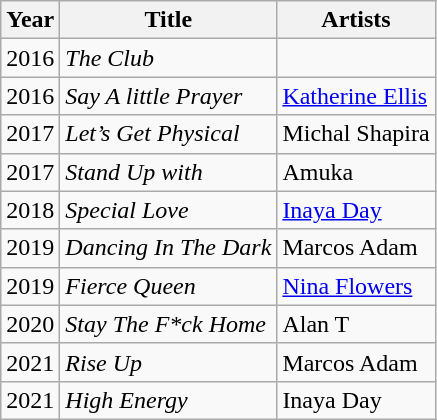<table class="wikitable">
<tr>
<th>Year</th>
<th>Title</th>
<th>Artists</th>
</tr>
<tr>
<td>2016</td>
<td><em>The Club  </em></td>
<td></td>
</tr>
<tr>
<td>2016</td>
<td><em>Say A little Prayer</em></td>
<td><a href='#'>Katherine Ellis</a></td>
</tr>
<tr>
<td>2017</td>
<td><em>Let’s Get Physical</em></td>
<td>Michal Shapira</td>
</tr>
<tr>
<td>2017</td>
<td><em>Stand Up with </em></td>
<td>Amuka</td>
</tr>
<tr>
<td>2018</td>
<td><em>Special Love</em></td>
<td><a href='#'>Inaya Day</a></td>
</tr>
<tr>
<td>2019</td>
<td><em>Dancing In The Dark</em></td>
<td>Marcos Adam</td>
</tr>
<tr>
<td>2019</td>
<td><em>Fierce Queen</em></td>
<td><a href='#'>Nina Flowers</a></td>
</tr>
<tr>
<td>2020</td>
<td><em>Stay The F*ck Home</em></td>
<td>Alan T</td>
</tr>
<tr>
<td>2021</td>
<td><em>Rise Up</em></td>
<td>Marcos Adam</td>
</tr>
<tr>
<td>2021</td>
<td><em>High Energy</em></td>
<td>Inaya Day</td>
</tr>
</table>
